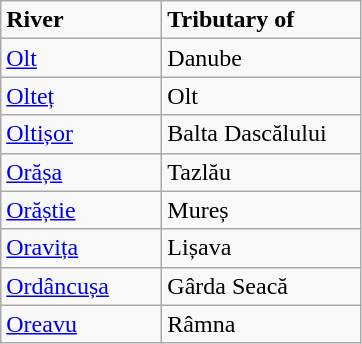<table class="wikitable">
<tr>
<td width="100pt"><strong>River</strong></td>
<td width="125pt"><strong>Tributary of</strong></td>
</tr>
<tr>
<td><a href='#'>Olt</a></td>
<td>Danube</td>
</tr>
<tr>
<td><a href='#'>Olteț</a></td>
<td>Olt</td>
</tr>
<tr>
<td><a href='#'>Oltișor</a></td>
<td>Balta Dascălului</td>
</tr>
<tr>
<td><a href='#'>Orășa</a></td>
<td>Tazlău</td>
</tr>
<tr>
<td><a href='#'>Orăștie</a></td>
<td>Mureș</td>
</tr>
<tr>
<td><a href='#'>Oravița</a></td>
<td>Lișava</td>
</tr>
<tr>
<td><a href='#'>Ordâncușa</a></td>
<td>Gârda Seacă</td>
</tr>
<tr>
<td><a href='#'>Oreavu</a></td>
<td>Râmna</td>
</tr>
</table>
